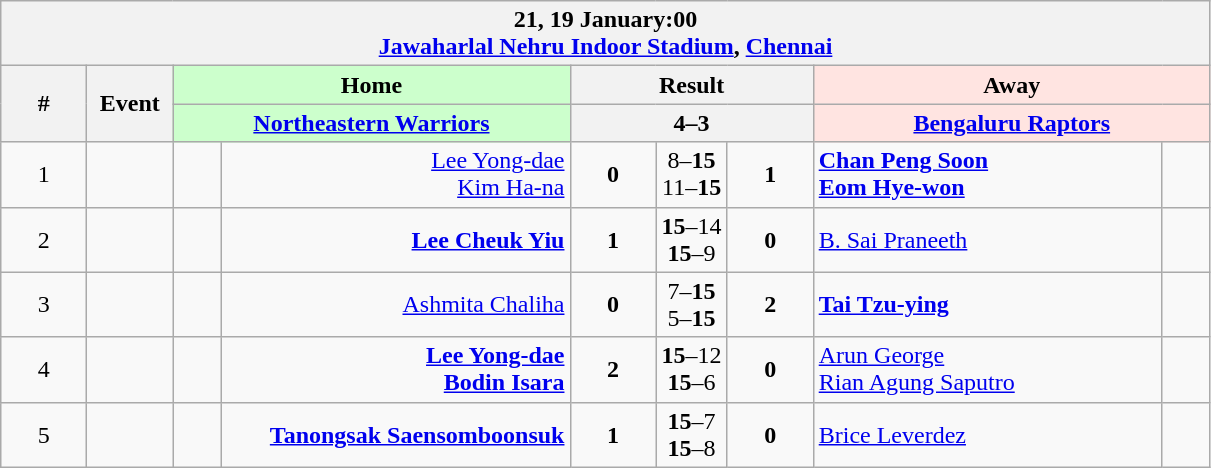<table class="wikitable">
<tr>
<th colspan="9">21, 19 January:00<br><a href='#'>Jawaharlal Nehru Indoor Stadium</a>, <a href='#'>Chennai</a></th>
</tr>
<tr>
<th rowspan="2" width="50">#</th>
<th rowspan="2" width="50">Event</th>
<th colspan="2" style="background-color:#ccffcc" width="250">Home</th>
<th colspan="3" width="150">Result</th>
<th colspan="2" style="background-color:#ffe4e1" width="250">Away</th>
</tr>
<tr>
<th colspan="2" style="background-color:#ccffcc"><a href='#'>Northeastern Warriors</a></th>
<th colspan="3">4–3</th>
<th colspan="2" style="background-color:#ffe4e1"><a href='#'>Bengaluru Raptors</a></th>
</tr>
<tr>
<td align="center">1</td>
<td align="center"></td>
<td align="center" width="25"></td>
<td align="right" width="225"><a href='#'>Lee Yong-dae</a> <br><a href='#'>Kim Ha-na</a> </td>
<td align="center" width="50"><strong>0</strong></td>
<td align="center">8–<strong>15</strong><br>11–<strong>15</strong></td>
<td align="center" width="50"><strong>1</strong></td>
<td align="left" width="225"><strong> <a href='#'>Chan Peng Soon</a><br> <a href='#'>Eom Hye-won</a></strong></td>
<td align="center" width="25"></td>
</tr>
<tr>
<td align="center">2</td>
<td align="center"></td>
<td align="center"></td>
<td align="right"><strong><a href='#'>Lee Cheuk Yiu</a> </strong></td>
<td align="center"><strong>1</strong></td>
<td align="center"><strong>15</strong>–14<br><strong>15</strong>–9</td>
<td align="center"><strong>0</strong></td>
<td align="left"> <a href='#'>B. Sai Praneeth</a></td>
<td align="center"></td>
</tr>
<tr>
<td align="center">3</td>
<td align="center"></td>
<td align="center"></td>
<td align="right"><a href='#'>Ashmita Chaliha</a> </td>
<td align="center"><strong>0</strong></td>
<td align="center">7–<strong>15</strong><br>5–<strong>15</strong></td>
<td align="center"><strong>2</strong></td>
<td align="left"><strong> <a href='#'>Tai Tzu-ying</a></strong></td>
<td align="center"></td>
</tr>
<tr>
<td align="center">4</td>
<td align="center"></td>
<td align="center"></td>
<td align="right"><strong><a href='#'>Lee Yong-dae</a> <br><a href='#'>Bodin Isara</a> </strong></td>
<td align="center"><strong>2</strong></td>
<td align="center"><strong>15</strong>–12<br><strong>15</strong>–6</td>
<td align="center"><strong>0</strong></td>
<td align="left"> <a href='#'>Arun George</a><br> <a href='#'>Rian Agung Saputro</a></td>
<td align="center"></td>
</tr>
<tr>
<td align="center">5</td>
<td align="center"></td>
<td align="center"></td>
<td align="right"><strong><a href='#'>Tanongsak Saensomboonsuk</a> </strong></td>
<td align="center"><strong>1</strong></td>
<td align="center"><strong>15</strong>–7<br><strong>15</strong>–8</td>
<td align="center"><strong>0</strong></td>
<td align="left"> <a href='#'>Brice Leverdez</a></td>
<td align="center"></td>
</tr>
</table>
